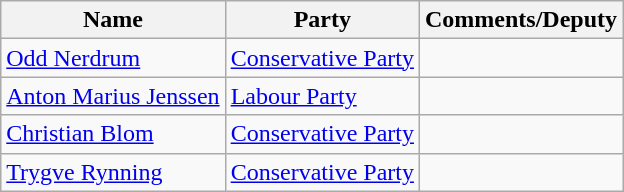<table class="wikitable">
<tr>
<th>Name</th>
<th>Party</th>
<th>Comments/Deputy</th>
</tr>
<tr>
<td><a href='#'>Odd Nerdrum</a></td>
<td><a href='#'>Conservative Party</a></td>
<td></td>
</tr>
<tr>
<td><a href='#'>Anton Marius Jenssen</a></td>
<td><a href='#'>Labour Party</a></td>
<td></td>
</tr>
<tr>
<td><a href='#'>Christian Blom</a></td>
<td><a href='#'>Conservative Party</a></td>
<td></td>
</tr>
<tr>
<td><a href='#'>Trygve Rynning</a></td>
<td><a href='#'>Conservative Party</a></td>
<td></td>
</tr>
</table>
